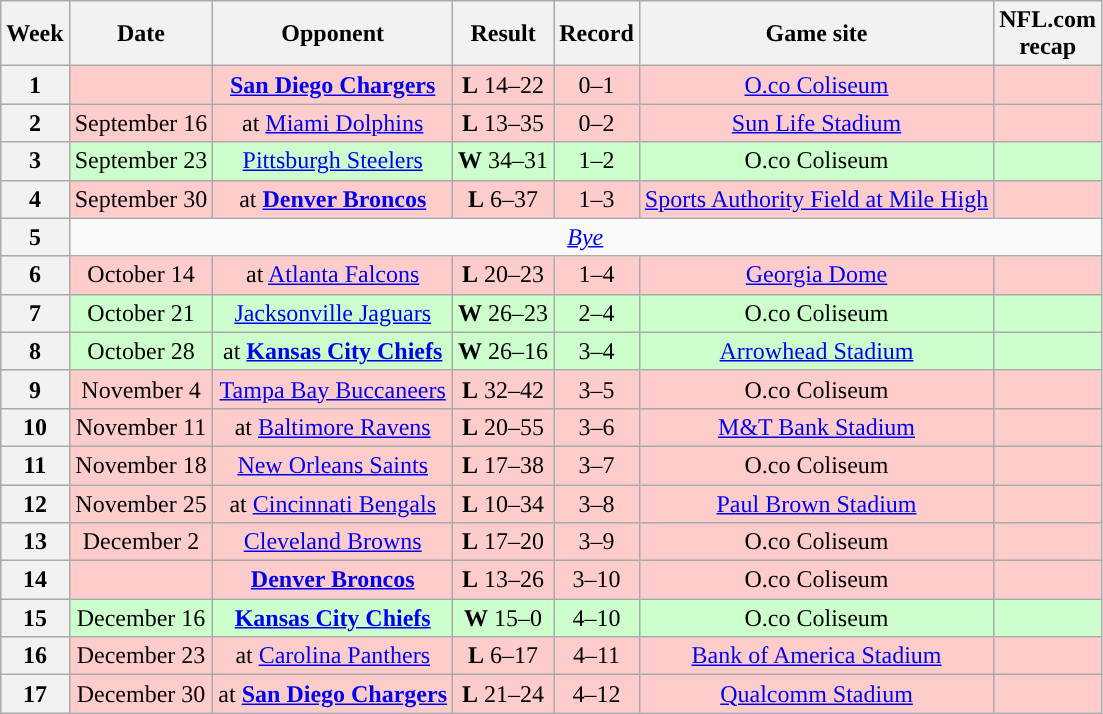<table class="wikitable" style="align=center">
<tr>
<th +>Week</th>
<th +>Date</th>
<th +>Opponent</th>
<th +>Result</th>
<th +>Record</th>
<th +>Game site</th>
<th +>NFL.com<br>recap</th>
</tr>
<tr style="background:#fcc; text-align:center;">
<th>1</th>
<td></td>
<td><strong><a href='#'>San Diego Chargers</a></strong></td>
<td><strong>L</strong> 14–22</td>
<td>0–1</td>
<td><a href='#'>O.co Coliseum</a></td>
<td></td>
</tr>
<tr style="background:#fcc; text-align:center;">
<th>2</th>
<td>September 16</td>
<td>at <a href='#'>Miami Dolphins</a></td>
<td><strong>L</strong> 13–35</td>
<td>0–2</td>
<td><a href='#'>Sun Life Stadium</a></td>
<td></td>
</tr>
<tr style="background:#cfc; text-align:center;">
<th>3</th>
<td>September 23</td>
<td><a href='#'>Pittsburgh Steelers</a></td>
<td><strong>W</strong> 34–31</td>
<td>1–2</td>
<td>O.co Coliseum</td>
<td></td>
</tr>
<tr style="background:#fcc; text-align:center;">
<th>4</th>
<td>September 30</td>
<td>at <strong><a href='#'>Denver Broncos</a></strong></td>
<td><strong>L</strong> 6–37</td>
<td>1–3</td>
<td><a href='#'>Sports Authority Field at Mile High</a></td>
<td></td>
</tr>
<tr>
<th>5</th>
<td colspan="6" style="text-align:center;"><em><a href='#'>Bye</a></em></td>
</tr>
<tr style="background:#fcc; text-align:center;">
<th>6</th>
<td>October 14</td>
<td>at <a href='#'>Atlanta Falcons</a></td>
<td><strong>L</strong> 20–23</td>
<td>1–4</td>
<td><a href='#'>Georgia Dome</a></td>
<td></td>
</tr>
<tr style="background:#cfc; text-align:center;">
<th>7</th>
<td>October 21</td>
<td><a href='#'>Jacksonville Jaguars</a></td>
<td><strong>W</strong> 26–23 </td>
<td>2–4</td>
<td>O.co Coliseum</td>
<td></td>
</tr>
<tr style="background:#cfc; text-align:center;">
<th>8</th>
<td>October 28</td>
<td>at <strong><a href='#'>Kansas City Chiefs</a></strong></td>
<td><strong>W</strong> 26–16</td>
<td>3–4</td>
<td><a href='#'>Arrowhead Stadium</a></td>
<td></td>
</tr>
<tr style="background:#fcc; text-align:center;">
<th>9</th>
<td>November 4</td>
<td><a href='#'>Tampa Bay Buccaneers</a></td>
<td><strong>L</strong> 32–42</td>
<td>3–5</td>
<td>O.co Coliseum</td>
<td></td>
</tr>
<tr style="background:#fcc; text-align:center;">
<th>10</th>
<td>November 11</td>
<td>at <a href='#'>Baltimore Ravens</a></td>
<td><strong>L</strong> 20–55</td>
<td>3–6</td>
<td><a href='#'>M&T Bank Stadium</a></td>
<td></td>
</tr>
<tr style="background:#fcc; text-align:center;">
<th>11</th>
<td>November 18</td>
<td><a href='#'>New Orleans Saints</a></td>
<td><strong>L</strong> 17–38</td>
<td>3–7</td>
<td>O.co Coliseum</td>
<td></td>
</tr>
<tr style="background:#fcc; text-align:center;">
<th>12</th>
<td>November 25</td>
<td>at <a href='#'>Cincinnati Bengals</a></td>
<td><strong>L</strong> 10–34</td>
<td>3–8</td>
<td><a href='#'>Paul Brown Stadium</a></td>
<td></td>
</tr>
<tr style="background:#fcc; text-align:center;">
<th>13</th>
<td>December 2</td>
<td><a href='#'>Cleveland Browns</a></td>
<td><strong>L</strong> 17–20</td>
<td>3–9</td>
<td>O.co Coliseum</td>
<td></td>
</tr>
<tr style="background:#fcc; text-align:center;">
<th>14</th>
<td></td>
<td><strong><a href='#'>Denver Broncos</a></strong></td>
<td><strong>L</strong> 13–26</td>
<td>3–10</td>
<td>O.co Coliseum</td>
<td></td>
</tr>
<tr style="background:#cfc; text-align:center;">
<th>15</th>
<td>December 16</td>
<td><strong><a href='#'>Kansas City Chiefs</a></strong></td>
<td><strong>W</strong> 15–0</td>
<td>4–10</td>
<td>O.co Coliseum</td>
<td></td>
</tr>
<tr style="background:#fcc; text-align:center;">
<th>16</th>
<td>December 23</td>
<td>at <a href='#'>Carolina Panthers</a></td>
<td><strong>L</strong> 6–17</td>
<td>4–11</td>
<td><a href='#'>Bank of America Stadium</a></td>
<td></td>
</tr>
<tr style="background:#fcc; text-align:center;">
<th>17</th>
<td>December 30</td>
<td>at <strong><a href='#'>San Diego Chargers</a></strong></td>
<td><strong>L</strong> 21–24</td>
<td>4–12</td>
<td><a href='#'>Qualcomm Stadium</a></td>
<td></td>
</tr>
</table>
